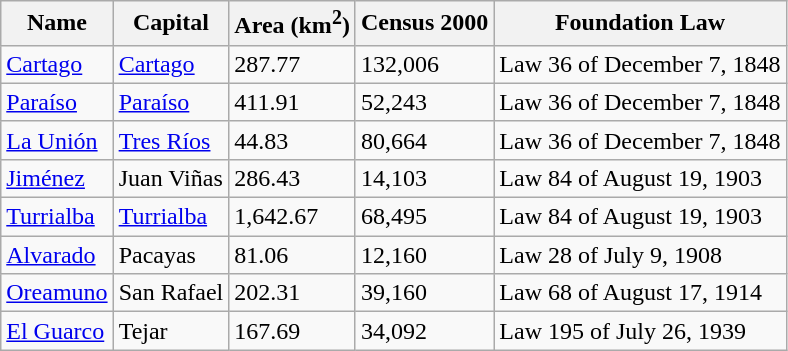<table class=wikitable>
<tr>
<th>Name</th>
<th>Capital</th>
<th>Area (km<sup>2</sup>)</th>
<th>Census 2000</th>
<th>Foundation Law</th>
</tr>
<tr>
<td><a href='#'>Cartago</a></td>
<td><a href='#'>Cartago</a></td>
<td>287.77</td>
<td>132,006</td>
<td>Law 36 of December 7, 1848</td>
</tr>
<tr>
<td><a href='#'>Paraíso</a></td>
<td><a href='#'>Paraíso</a></td>
<td>411.91</td>
<td>52,243</td>
<td>Law 36 of December 7, 1848</td>
</tr>
<tr>
<td><a href='#'>La Unión</a></td>
<td><a href='#'>Tres Ríos</a></td>
<td>44.83</td>
<td>80,664</td>
<td>Law 36 of December 7, 1848</td>
</tr>
<tr>
<td><a href='#'>Jiménez</a></td>
<td>Juan Viñas</td>
<td>286.43</td>
<td>14,103</td>
<td>Law 84 of August 19, 1903</td>
</tr>
<tr>
<td><a href='#'>Turrialba</a></td>
<td><a href='#'>Turrialba</a></td>
<td>1,642.67</td>
<td>68,495</td>
<td>Law 84 of August 19, 1903</td>
</tr>
<tr>
<td><a href='#'>Alvarado</a></td>
<td>Pacayas</td>
<td>81.06</td>
<td>12,160</td>
<td>Law 28 of July 9, 1908</td>
</tr>
<tr>
<td><a href='#'>Oreamuno</a></td>
<td>San Rafael</td>
<td>202.31</td>
<td>39,160</td>
<td>Law 68 of August 17, 1914</td>
</tr>
<tr>
<td><a href='#'>El Guarco</a></td>
<td>Tejar</td>
<td>167.69</td>
<td>34,092</td>
<td>Law 195 of July 26, 1939</td>
</tr>
</table>
